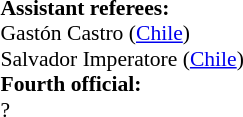<table width=50% style="font-size: 90%">
<tr>
<td><br><strong>Assistant referees:</strong>
<br> Gastón Castro (<a href='#'>Chile</a>) 
<br> Salvador Imperatore (<a href='#'>Chile</a>) 
<br><strong>Fourth official:</strong>
<br>?</td>
</tr>
</table>
